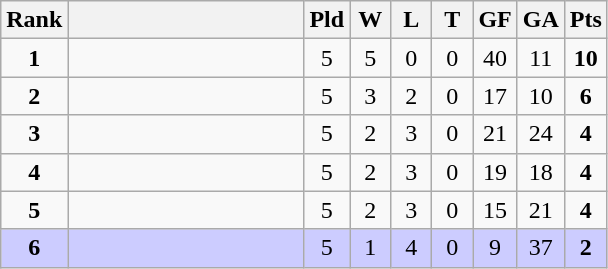<table class="wikitable">
<tr>
<th bgcolor="#efefef" width="20">Rank</th>
<th bgcolor="#efefef" width="150"></th>
<th bgcolor="#efefef" width="20">Pld</th>
<th bgcolor="#efefef" width="20">W</th>
<th bgcolor="#efefef" width="20">L</th>
<th bgcolor="#efefef" width="20">T</th>
<th bgcolor="#efefef" width="20">GF</th>
<th bgcolor="#efefef" width="20">GA</th>
<th bgcolor="#efefef" width="20">Pts</th>
</tr>
<tr align=center>
<td><strong>1</strong></td>
<td align=left></td>
<td>5</td>
<td>5</td>
<td>0</td>
<td>0</td>
<td>40</td>
<td>11</td>
<td><strong>10</strong></td>
</tr>
<tr align=center>
<td><strong>2</strong></td>
<td align=left></td>
<td>5</td>
<td>3</td>
<td>2</td>
<td>0</td>
<td>17</td>
<td>10</td>
<td><strong>6</strong></td>
</tr>
<tr align=center>
<td><strong>3</strong></td>
<td align=left></td>
<td>5</td>
<td>2</td>
<td>3</td>
<td>0</td>
<td>21</td>
<td>24</td>
<td><strong>4</strong></td>
</tr>
<tr align=center>
<td><strong>4</strong></td>
<td align=left></td>
<td>5</td>
<td>2</td>
<td>3</td>
<td>0</td>
<td>19</td>
<td>18</td>
<td><strong>4</strong></td>
</tr>
<tr align=center>
<td><strong>5</strong></td>
<td align=left></td>
<td>5</td>
<td>2</td>
<td>3</td>
<td>0</td>
<td>15</td>
<td>21</td>
<td><strong>4</strong></td>
</tr>
<tr align=center bgcolor="ccccff">
<td><strong>6</strong></td>
<td align=left></td>
<td>5</td>
<td>1</td>
<td>4</td>
<td>0</td>
<td>9</td>
<td>37</td>
<td><strong>2</strong></td>
</tr>
</table>
